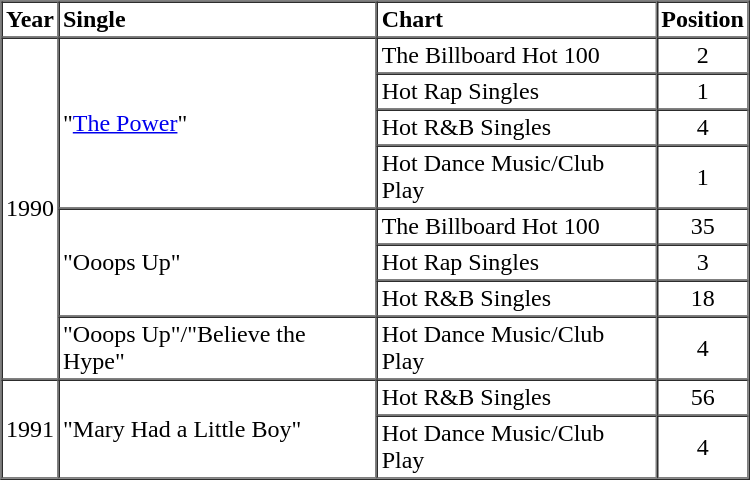<table border=1 cellspacing=0 cellpadding=2 width="500px">
<tr>
<th>Year</th>
<th align="left">Single</th>
<th align="left">Chart</th>
<th>Position</th>
</tr>
<tr>
<td rowspan="8">1990</td>
<td rowspan="4">"<a href='#'>The Power</a>"</td>
<td>The Billboard Hot 100</td>
<td align="center">2</td>
</tr>
<tr>
<td>Hot Rap Singles</td>
<td align="center">1</td>
</tr>
<tr>
<td>Hot R&B Singles</td>
<td align="center">4</td>
</tr>
<tr>
<td>Hot Dance Music/Club Play</td>
<td align="center">1</td>
</tr>
<tr>
<td rowspan="3">"Ooops Up"</td>
<td>The Billboard Hot 100</td>
<td align="center">35</td>
</tr>
<tr>
<td>Hot Rap Singles</td>
<td align="center">3</td>
</tr>
<tr>
<td>Hot R&B Singles</td>
<td align="center">18</td>
</tr>
<tr>
<td>"Ooops Up"/"Believe the Hype"</td>
<td>Hot Dance Music/Club Play</td>
<td align="center">4</td>
</tr>
<tr>
<td rowspan="2">1991</td>
<td rowspan="2">"Mary Had a Little Boy"</td>
<td>Hot R&B Singles</td>
<td align="center">56</td>
</tr>
<tr>
<td>Hot Dance Music/Club Play</td>
<td align="center">4</td>
</tr>
<tr>
</tr>
</table>
